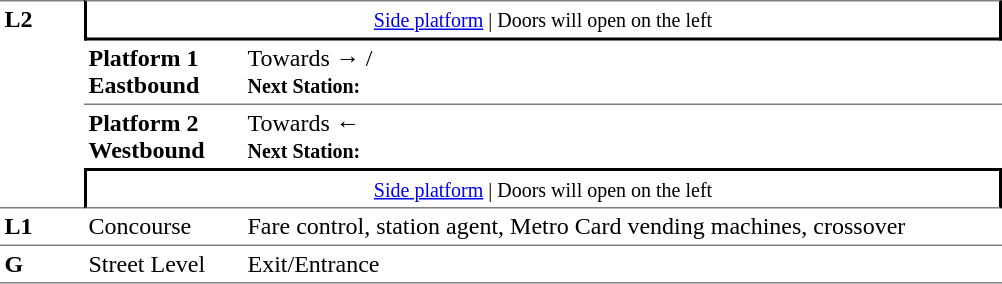<table table border=0 cellspacing=0 cellpadding=3>
<tr>
<td style="border-top:solid 1px grey;border-bottom:solid 1px grey;" width=50 rowspan=4 valign=top><strong>L2</strong></td>
<td style="border-top:solid 1px grey;border-right:solid 2px black;border-left:solid 2px black;border-bottom:solid 2px black;text-align:center;" colspan=2><small><a href='#'>Side platform</a> | Doors will open on the left </small></td>
</tr>
<tr>
<td style="border-bottom:solid 1px grey;" width=100><span><strong>Platform 1</strong><br><strong>Eastbound</strong></span></td>
<td style="border-bottom:solid 1px grey;" width=500>Towards →  / <br><small><strong>Next Station:</strong> </small></td>
</tr>
<tr>
<td><span><strong>Platform 2</strong><br><strong>Westbound</strong></span></td>
<td><span></span>Towards ← <br><small><strong>Next Station:</strong> </small></td>
</tr>
<tr>
<td style="border-top:solid 2px black;border-right:solid 2px black;border-left:solid 2px black;border-bottom:solid 1px grey;text-align:center;" colspan=2><small><a href='#'>Side platform</a> | Doors will open on the left </small></td>
</tr>
<tr>
<td valign=top><strong>L1</strong></td>
<td valign=top>Concourse</td>
<td valign=top>Fare control, station agent, Metro Card vending machines, crossover</td>
</tr>
<tr>
<td style="border-bottom:solid 1px grey;border-top:solid 1px grey;" width=50 valign=top><strong>G</strong></td>
<td style="border-top:solid 1px grey;border-bottom:solid 1px grey;" width=100 valign=top>Street Level</td>
<td style="border-top:solid 1px grey;border-bottom:solid 1px grey;" width=500 valign=top>Exit/Entrance</td>
</tr>
</table>
